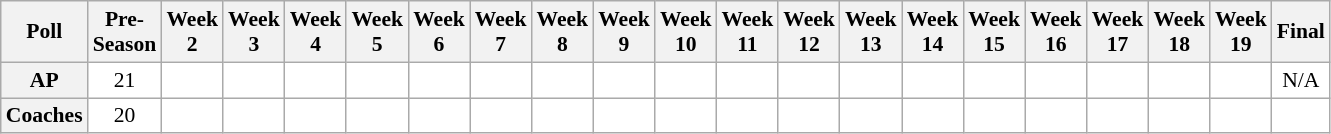<table class="wikitable" style="white-space:nowrap;font-size:90%">
<tr>
<th>Poll</th>
<th>Pre-<br>Season</th>
<th>Week<br>2</th>
<th>Week<br>3</th>
<th>Week<br>4</th>
<th>Week<br>5</th>
<th>Week<br>6</th>
<th>Week<br>7</th>
<th>Week<br>8</th>
<th>Week<br>9</th>
<th>Week<br>10</th>
<th>Week<br>11</th>
<th>Week<br>12</th>
<th>Week<br>13</th>
<th>Week<br>14</th>
<th>Week<br>15</th>
<th>Week<br>16</th>
<th>Week<br>17</th>
<th>Week<br>18</th>
<th>Week<br>19</th>
<th>Final</th>
</tr>
<tr style="text-align:center;">
<th>AP</th>
<td style="background:#FFF;">21</td>
<td style="background:#FFF;"></td>
<td style="background:#FFF;"></td>
<td style="background:#FFF;"></td>
<td style="background:#FFF;"></td>
<td style="background:#FFF;"></td>
<td style="background:#FFF;"></td>
<td style="background:#FFF;"></td>
<td style="background:#FFF;"></td>
<td style="background:#FFF;"></td>
<td style="background:#FFF;"></td>
<td style="background:#FFF;"></td>
<td style="background:#FFF;"></td>
<td style="background:#FFF;"></td>
<td style="background:#FFF;"></td>
<td style="background:#FFF;"></td>
<td style="background:#FFF;"></td>
<td style="background:#FFF;"></td>
<td style="background:#FFF;"></td>
<td style="background:#FFF;">N/A</td>
</tr>
<tr style="text-align:center;">
<th>Coaches</th>
<td style="background:#FFF;">20</td>
<td style="background:#FFF;"></td>
<td style="background:#FFF;"></td>
<td style="background:#FFF;"></td>
<td style="background:#FFF;"></td>
<td style="background:#FFF;"></td>
<td style="background:#FFF;"></td>
<td style="background:#FFF;"></td>
<td style="background:#FFF;"></td>
<td style="background:#FFF;"></td>
<td style="background:#FFF;"></td>
<td style="background:#FFF;"></td>
<td style="background:#FFF;"></td>
<td style="background:#FFF;"></td>
<td style="background:#FFF;"></td>
<td style="background:#FFF;"></td>
<td style="background:#FFF;"></td>
<td style="background:#FFF;"></td>
<td style="background:#FFF;"></td>
<td style="background:#FFF;"></td>
</tr>
</table>
